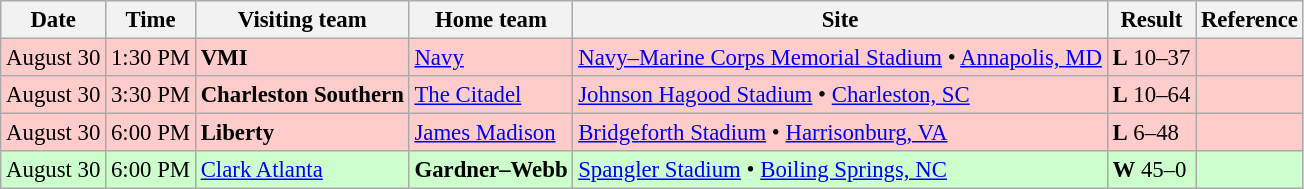<table class="wikitable" style="font-size:95%;">
<tr>
<th>Date</th>
<th>Time</th>
<th>Visiting team</th>
<th>Home team</th>
<th>Site</th>
<th>Result</th>
<th class="unsortable">Reference</th>
</tr>
<tr bgcolor=ffcccc>
<td>August 30</td>
<td>1:30 PM</td>
<td><strong>VMI</strong></td>
<td><a href='#'>Navy</a></td>
<td><a href='#'>Navy–Marine Corps Memorial Stadium</a> • <a href='#'>Annapolis, MD</a></td>
<td><strong>L</strong> 10–37</td>
<td></td>
</tr>
<tr bgcolor=ffcccc>
<td>August 30</td>
<td>3:30 PM</td>
<td><strong>Charleston Southern</strong></td>
<td><a href='#'>The Citadel</a></td>
<td><a href='#'>Johnson Hagood Stadium</a> • <a href='#'>Charleston, SC</a></td>
<td><strong>L</strong> 10–64</td>
<td></td>
</tr>
<tr bgcolor=ffcccc>
<td>August 30</td>
<td>6:00 PM</td>
<td><strong>Liberty</strong></td>
<td><a href='#'>James Madison</a></td>
<td><a href='#'>Bridgeforth Stadium</a> • <a href='#'>Harrisonburg, VA</a></td>
<td><strong>L</strong> 6–48</td>
<td></td>
</tr>
<tr bgcolor=ccffcc>
<td>August 30</td>
<td>6:00 PM</td>
<td><a href='#'>Clark Atlanta</a></td>
<td><strong>Gardner–Webb</strong></td>
<td><a href='#'>Spangler Stadium</a> • <a href='#'>Boiling Springs, NC</a></td>
<td><strong>W</strong> 45–0</td>
<td></td>
</tr>
</table>
